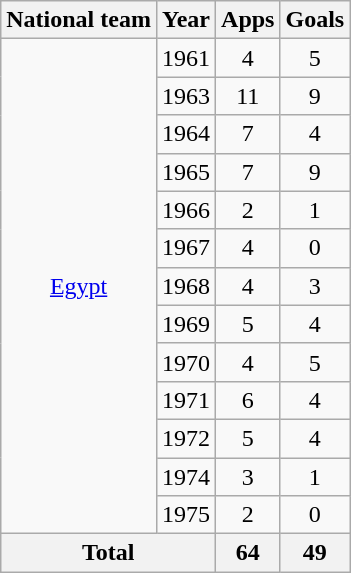<table class="wikitable" style="text-align:center">
<tr>
<th>National team</th>
<th>Year</th>
<th>Apps</th>
<th>Goals</th>
</tr>
<tr>
<td rowspan="13"><a href='#'>Egypt</a></td>
<td>1961</td>
<td>4</td>
<td>5</td>
</tr>
<tr>
<td>1963</td>
<td>11</td>
<td>9</td>
</tr>
<tr>
<td>1964</td>
<td>7</td>
<td>4</td>
</tr>
<tr>
<td>1965</td>
<td>7</td>
<td>9</td>
</tr>
<tr>
<td>1966</td>
<td>2</td>
<td>1</td>
</tr>
<tr>
<td>1967</td>
<td>4</td>
<td>0</td>
</tr>
<tr>
<td>1968</td>
<td>4</td>
<td>3</td>
</tr>
<tr>
<td>1969</td>
<td>5</td>
<td>4</td>
</tr>
<tr>
<td>1970</td>
<td>4</td>
<td>5</td>
</tr>
<tr>
<td>1971</td>
<td>6</td>
<td>4</td>
</tr>
<tr>
<td>1972</td>
<td>5</td>
<td>4</td>
</tr>
<tr>
<td>1974</td>
<td>3</td>
<td>1</td>
</tr>
<tr>
<td>1975</td>
<td>2</td>
<td>0</td>
</tr>
<tr>
<th colspan="2">Total</th>
<th>64</th>
<th>49</th>
</tr>
</table>
